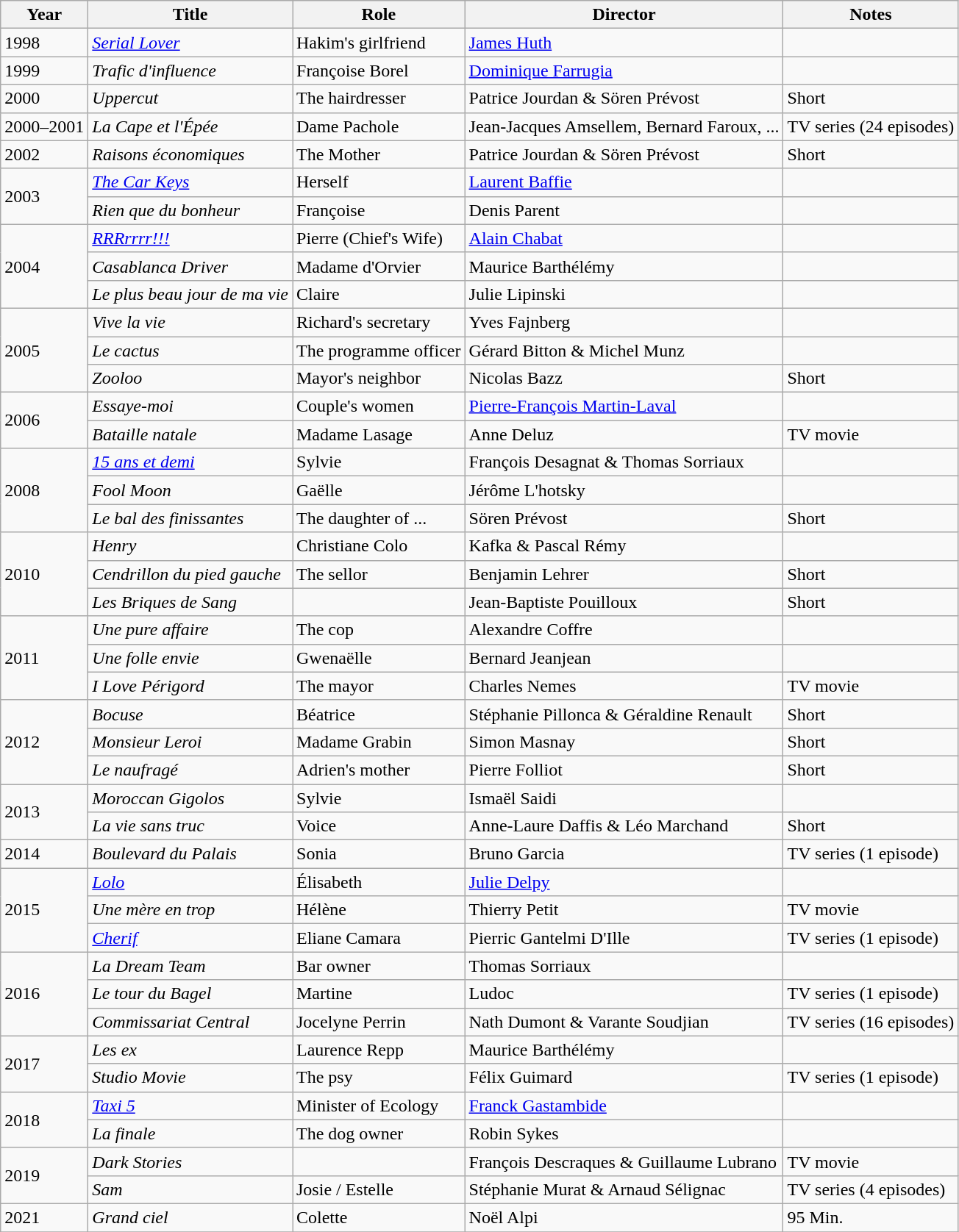<table class="wikitable sortable">
<tr>
<th>Year</th>
<th>Title</th>
<th>Role</th>
<th>Director</th>
<th class="unsortable">Notes</th>
</tr>
<tr>
<td>1998</td>
<td><em><a href='#'>Serial Lover</a></em></td>
<td>Hakim's girlfriend</td>
<td><a href='#'>James Huth</a></td>
<td></td>
</tr>
<tr>
<td>1999</td>
<td><em>Trafic d'influence</em></td>
<td>Françoise Borel</td>
<td><a href='#'>Dominique Farrugia</a></td>
<td></td>
</tr>
<tr>
<td>2000</td>
<td><em>Uppercut</em></td>
<td>The hairdresser</td>
<td>Patrice Jourdan & Sören Prévost</td>
<td>Short</td>
</tr>
<tr>
<td>2000–2001</td>
<td><em>La Cape et l'Épée</em></td>
<td>Dame Pachole</td>
<td>Jean-Jacques Amsellem, Bernard Faroux, ...</td>
<td>TV series (24 episodes)</td>
</tr>
<tr>
<td>2002</td>
<td><em>Raisons économiques</em></td>
<td>The Mother</td>
<td>Patrice Jourdan & Sören Prévost</td>
<td>Short</td>
</tr>
<tr>
<td rowspan=2>2003</td>
<td><em><a href='#'>The Car Keys</a></em></td>
<td>Herself</td>
<td><a href='#'>Laurent Baffie</a></td>
<td></td>
</tr>
<tr>
<td><em>Rien que du bonheur</em></td>
<td>Françoise</td>
<td>Denis Parent</td>
<td></td>
</tr>
<tr>
<td rowspan=3>2004</td>
<td><em><a href='#'>RRRrrrr!!!</a></em></td>
<td>Pierre (Chief's Wife)</td>
<td><a href='#'>Alain Chabat</a></td>
<td></td>
</tr>
<tr>
<td><em>Casablanca Driver</em></td>
<td>Madame d'Orvier</td>
<td>Maurice Barthélémy</td>
<td></td>
</tr>
<tr>
<td><em>Le plus beau jour de ma vie</em></td>
<td>Claire</td>
<td>Julie Lipinski</td>
<td></td>
</tr>
<tr>
<td rowspan=3>2005</td>
<td><em>Vive la vie</em></td>
<td>Richard's secretary</td>
<td>Yves Fajnberg</td>
<td></td>
</tr>
<tr>
<td><em>Le cactus</em></td>
<td>The programme officer</td>
<td>Gérard Bitton & Michel Munz</td>
<td></td>
</tr>
<tr>
<td><em>Zooloo</em></td>
<td>Mayor's neighbor</td>
<td>Nicolas Bazz</td>
<td>Short</td>
</tr>
<tr>
<td rowspan=2>2006</td>
<td><em>Essaye-moi</em></td>
<td>Couple's women</td>
<td><a href='#'>Pierre-François Martin-Laval</a></td>
<td></td>
</tr>
<tr>
<td><em>Bataille natale</em></td>
<td>Madame Lasage</td>
<td>Anne Deluz</td>
<td>TV movie</td>
</tr>
<tr>
<td rowspan=3>2008</td>
<td><em><a href='#'>15 ans et demi</a></em></td>
<td>Sylvie</td>
<td>François Desagnat & Thomas Sorriaux</td>
<td></td>
</tr>
<tr>
<td><em>Fool Moon</em></td>
<td>Gaëlle</td>
<td>Jérôme L'hotsky</td>
<td></td>
</tr>
<tr>
<td><em>Le bal des finissantes</em></td>
<td>The daughter of ...</td>
<td>Sören Prévost</td>
<td>Short</td>
</tr>
<tr>
<td rowspan=3>2010</td>
<td><em>Henry</em></td>
<td>Christiane Colo</td>
<td>Kafka & Pascal Rémy</td>
<td></td>
</tr>
<tr>
<td><em>Cendrillon du pied gauche</em></td>
<td>The sellor</td>
<td>Benjamin Lehrer</td>
<td>Short</td>
</tr>
<tr>
<td><em>Les Briques de Sang</em></td>
<td></td>
<td>Jean-Baptiste Pouilloux</td>
<td>Short</td>
</tr>
<tr>
<td rowspan=3>2011</td>
<td><em>Une pure affaire</em></td>
<td>The cop</td>
<td>Alexandre Coffre</td>
<td></td>
</tr>
<tr>
<td><em>Une folle envie</em></td>
<td>Gwenaëlle</td>
<td>Bernard Jeanjean</td>
<td></td>
</tr>
<tr>
<td><em>I Love Périgord</em></td>
<td>The mayor</td>
<td>Charles Nemes</td>
<td>TV movie</td>
</tr>
<tr>
<td rowspan=3>2012</td>
<td><em>Bocuse</em></td>
<td>Béatrice</td>
<td>Stéphanie Pillonca & Géraldine Renault</td>
<td>Short</td>
</tr>
<tr>
<td><em>Monsieur Leroi</em></td>
<td>Madame Grabin</td>
<td>Simon Masnay</td>
<td>Short</td>
</tr>
<tr>
<td><em>Le naufragé</em></td>
<td>Adrien's mother</td>
<td>Pierre Folliot</td>
<td>Short</td>
</tr>
<tr>
<td rowspan=2>2013</td>
<td><em>Moroccan Gigolos</em></td>
<td>Sylvie</td>
<td>Ismaël Saidi</td>
<td></td>
</tr>
<tr>
<td><em>La vie sans truc</em></td>
<td>Voice</td>
<td>Anne-Laure Daffis & Léo Marchand</td>
<td>Short</td>
</tr>
<tr>
<td>2014</td>
<td><em>Boulevard du Palais</em></td>
<td>Sonia</td>
<td>Bruno Garcia</td>
<td>TV series (1 episode)</td>
</tr>
<tr>
<td rowspan=3>2015</td>
<td><em><a href='#'>Lolo</a></em></td>
<td>Élisabeth</td>
<td><a href='#'>Julie Delpy</a></td>
<td></td>
</tr>
<tr>
<td><em>Une mère en trop</em></td>
<td>Hélène</td>
<td>Thierry Petit</td>
<td>TV movie</td>
</tr>
<tr>
<td><em><a href='#'>Cherif</a></em></td>
<td>Eliane Camara</td>
<td>Pierric Gantelmi D'Ille</td>
<td>TV series (1 episode)</td>
</tr>
<tr>
<td rowspan=3>2016</td>
<td><em>La Dream Team</em></td>
<td>Bar owner</td>
<td>Thomas Sorriaux</td>
<td></td>
</tr>
<tr>
<td><em>Le tour du Bagel</em></td>
<td>Martine</td>
<td>Ludoc</td>
<td>TV series (1 episode)</td>
</tr>
<tr>
<td><em>Commissariat Central</em></td>
<td>Jocelyne Perrin</td>
<td>Nath Dumont & Varante Soudjian</td>
<td>TV series (16 episodes)</td>
</tr>
<tr>
<td rowspan=2>2017</td>
<td><em>Les ex</em></td>
<td>Laurence Repp</td>
<td>Maurice Barthélémy</td>
<td></td>
</tr>
<tr>
<td><em>Studio Movie</em></td>
<td>The psy</td>
<td>Félix Guimard</td>
<td>TV series (1 episode)</td>
</tr>
<tr>
<td rowspan=2>2018</td>
<td><em><a href='#'>Taxi 5</a></em></td>
<td>Minister of Ecology</td>
<td><a href='#'>Franck Gastambide</a></td>
<td></td>
</tr>
<tr>
<td><em>La finale</em></td>
<td>The dog owner</td>
<td>Robin Sykes</td>
<td></td>
</tr>
<tr>
<td rowspan=2>2019</td>
<td><em>Dark Stories</em></td>
<td></td>
<td>François Descraques & Guillaume Lubrano</td>
<td>TV movie</td>
</tr>
<tr>
<td><em>Sam</em></td>
<td>Josie / Estelle</td>
<td>Stéphanie Murat & Arnaud Sélignac</td>
<td>TV series (4 episodes)</td>
</tr>
<tr>
<td>2021</td>
<td><em>Grand ciel</em></td>
<td>Colette</td>
<td>Noël Alpi</td>
<td>95 Min.</td>
</tr>
<tr>
</tr>
</table>
